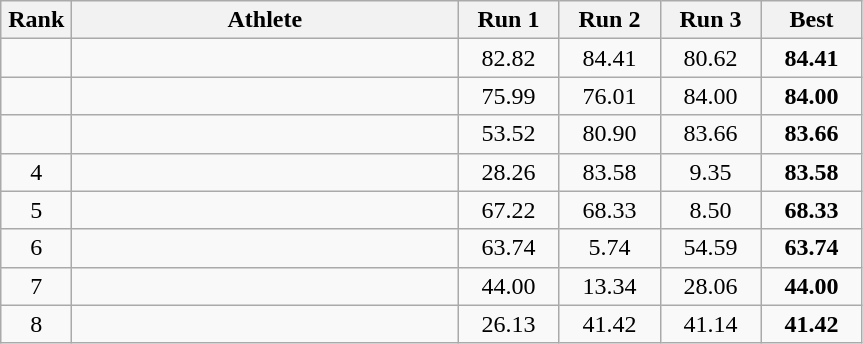<table class=wikitable style="text-align:center">
<tr>
<th width=40>Rank</th>
<th width=250>Athlete</th>
<th width=60>Run 1</th>
<th width=60>Run 2</th>
<th width=60>Run 3</th>
<th width=60>Best</th>
</tr>
<tr>
<td></td>
<td align=left></td>
<td>82.82</td>
<td>84.41</td>
<td>80.62</td>
<td><strong>84.41</strong></td>
</tr>
<tr>
<td></td>
<td align=left></td>
<td>75.99</td>
<td>76.01</td>
<td>84.00</td>
<td><strong>84.00</strong></td>
</tr>
<tr>
<td></td>
<td align=left></td>
<td>53.52</td>
<td>80.90</td>
<td>83.66</td>
<td><strong>83.66</strong></td>
</tr>
<tr>
<td>4</td>
<td align=left></td>
<td>28.26</td>
<td>83.58</td>
<td>9.35</td>
<td><strong>83.58</strong></td>
</tr>
<tr>
<td>5</td>
<td align=left></td>
<td>67.22</td>
<td>68.33</td>
<td>8.50</td>
<td><strong>68.33</strong></td>
</tr>
<tr>
<td>6</td>
<td align=left></td>
<td>63.74</td>
<td>5.74</td>
<td>54.59</td>
<td><strong>63.74</strong></td>
</tr>
<tr>
<td>7</td>
<td align=left></td>
<td>44.00</td>
<td>13.34</td>
<td>28.06</td>
<td><strong>44.00</strong></td>
</tr>
<tr>
<td>8</td>
<td align=left></td>
<td>26.13</td>
<td>41.42</td>
<td>41.14</td>
<td><strong>41.42</strong></td>
</tr>
</table>
